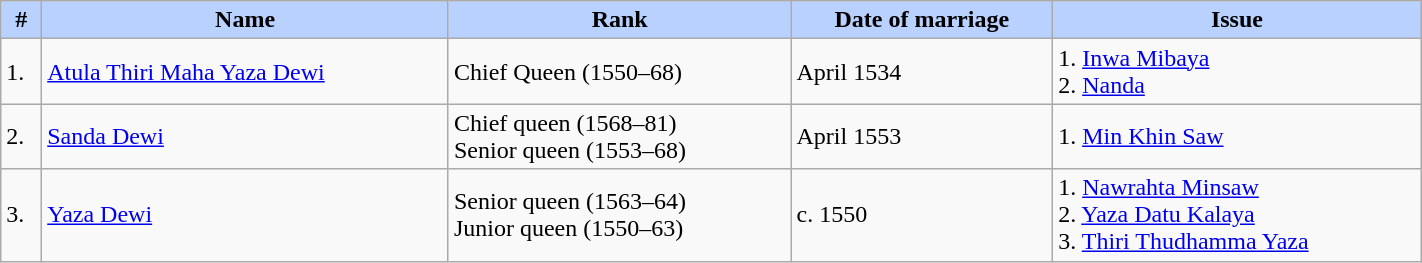<table width=75% class="wikitable">
<tr>
<th style="background-color:#B9D1FF">#</th>
<th style="background-color:#B9D1FF">Name</th>
<th style="background-color:#B9D1FF">Rank</th>
<th style="background-color:#B9D1FF">Date of marriage</th>
<th style="background-color:#B9D1FF">Issue</th>
</tr>
<tr>
<td>1.</td>
<td><a href='#'>Atula Thiri Maha Yaza Dewi</a></td>
<td>Chief Queen (1550–68)</td>
<td>April 1534</td>
<td>1. <a href='#'>Inwa Mibaya</a> <br> 2. <a href='#'>Nanda</a></td>
</tr>
<tr>
<td>2.</td>
<td><a href='#'>Sanda Dewi</a></td>
<td>Chief queen (1568–81) <br> Senior queen (1553–68)</td>
<td>April 1553</td>
<td>1. <a href='#'>Min Khin Saw</a></td>
</tr>
<tr>
<td>3.</td>
<td><a href='#'>Yaza Dewi</a></td>
<td>Senior queen (1563–64) <br> Junior queen (1550–63)</td>
<td>c. 1550</td>
<td>1. <a href='#'>Nawrahta Minsaw</a> <br> 2. <a href='#'>Yaza Datu Kalaya</a> <br> 3. <a href='#'>Thiri Thudhamma Yaza</a></td>
</tr>
</table>
